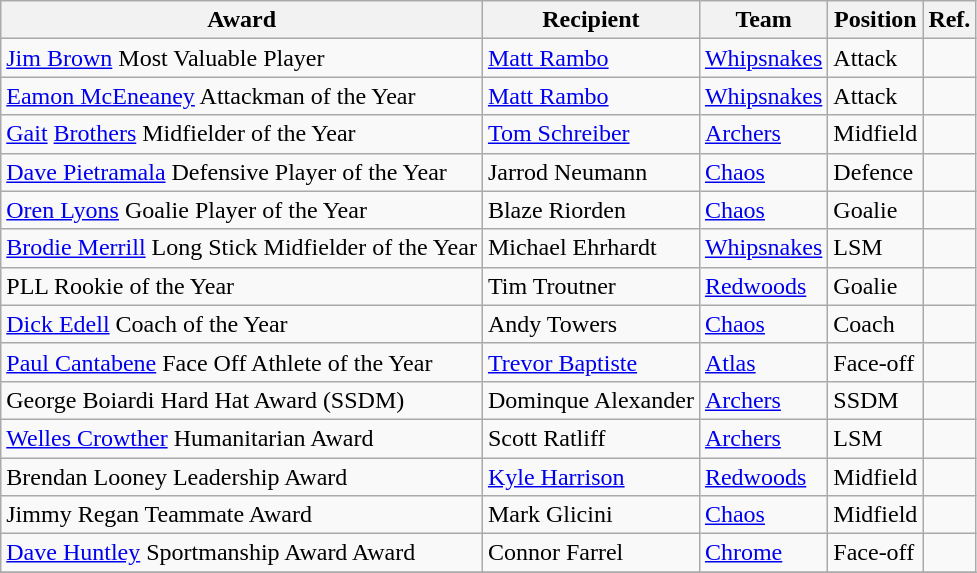<table class="wikitable" text-align:center;>
<tr>
<th>Award</th>
<th>Recipient</th>
<th>Team</th>
<th>Position</th>
<th>Ref.</th>
</tr>
<tr>
<td><a href='#'>Jim Brown</a> Most Valuable Player</td>
<td><a href='#'>Matt Rambo</a></td>
<td><a href='#'>Whipsnakes</a></td>
<td>Attack</td>
<td></td>
</tr>
<tr>
<td><a href='#'>Eamon McEneaney</a> Attackman of the Year</td>
<td><a href='#'>Matt Rambo</a></td>
<td><a href='#'>Whipsnakes</a></td>
<td>Attack</td>
<td></td>
</tr>
<tr>
<td><a href='#'>Gait</a> <a href='#'>Brothers</a> Midfielder of the Year</td>
<td><a href='#'>Tom Schreiber</a></td>
<td><a href='#'>Archers</a></td>
<td>Midfield</td>
<td></td>
</tr>
<tr>
<td><a href='#'>Dave Pietramala</a> Defensive Player of the Year</td>
<td>Jarrod Neumann</td>
<td><a href='#'>Chaos</a></td>
<td>Defence</td>
<td></td>
</tr>
<tr>
<td><a href='#'>Oren Lyons</a> Goalie Player of the Year</td>
<td>Blaze Riorden</td>
<td><a href='#'>Chaos</a></td>
<td>Goalie</td>
<td></td>
</tr>
<tr>
<td><a href='#'>Brodie Merrill</a> Long Stick Midfielder of the Year</td>
<td>Michael Ehrhardt</td>
<td><a href='#'>Whipsnakes</a></td>
<td>LSM</td>
<td></td>
</tr>
<tr>
<td>PLL Rookie of the Year</td>
<td>Tim Troutner</td>
<td><a href='#'>Redwoods</a></td>
<td>Goalie</td>
<td></td>
</tr>
<tr>
<td><a href='#'>Dick Edell</a> Coach of the Year</td>
<td>Andy Towers</td>
<td><a href='#'>Chaos</a></td>
<td>Coach</td>
<td></td>
</tr>
<tr>
<td><a href='#'>Paul Cantabene</a> Face Off Athlete of the Year</td>
<td><a href='#'>Trevor Baptiste</a></td>
<td><a href='#'>Atlas</a></td>
<td>Face-off</td>
<td></td>
</tr>
<tr>
<td>George Boiardi Hard Hat Award (SSDM)</td>
<td>Dominque Alexander</td>
<td><a href='#'>Archers</a></td>
<td>SSDM</td>
<td></td>
</tr>
<tr>
<td><a href='#'>Welles Crowther</a> Humanitarian Award</td>
<td>Scott Ratliff</td>
<td><a href='#'>Archers</a></td>
<td>LSM</td>
<td></td>
</tr>
<tr>
<td>Brendan Looney Leadership Award</td>
<td><a href='#'>Kyle Harrison</a></td>
<td><a href='#'>Redwoods</a></td>
<td>Midfield</td>
<td></td>
</tr>
<tr>
<td>Jimmy Regan Teammate Award</td>
<td>Mark Glicini</td>
<td><a href='#'>Chaos</a></td>
<td>Midfield</td>
<td></td>
</tr>
<tr>
<td><a href='#'>Dave Huntley</a> Sportmanship Award Award</td>
<td>Connor Farrel</td>
<td><a href='#'>Chrome</a></td>
<td>Face-off</td>
<td></td>
</tr>
<tr>
</tr>
</table>
